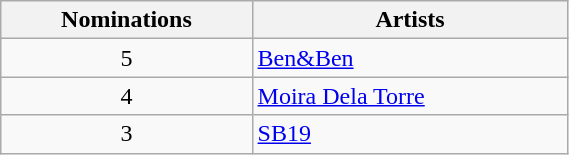<table class="wikitable"  style="width:30%;">
<tr>
<th scope="col">Nominations</th>
<th scope="col">Artists</th>
</tr>
<tr>
<td align="center">5</td>
<td><a href='#'>Ben&Ben</a></td>
</tr>
<tr>
<td align="center">4</td>
<td><a href='#'>Moira Dela Torre</a></td>
</tr>
<tr>
<td align="center">3</td>
<td><a href='#'>SB19</a></td>
</tr>
</table>
